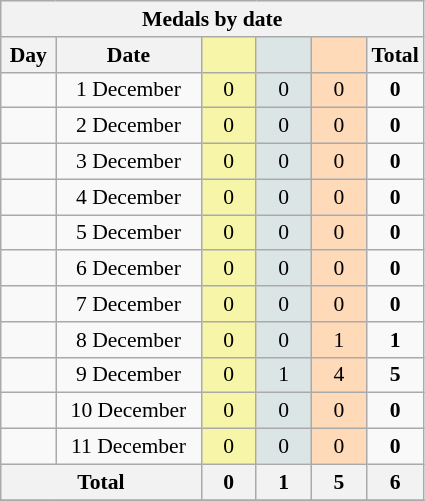<table class="wikitable" style="font-size:90%; text-align:center;">
<tr style="background:#efefef;">
<th colspan=6><strong>Medals by date</strong></th>
</tr>
<tr>
<th width=30><strong>Day</strong></th>
<th width=90><strong>Date</strong></th>
<th width=30 style="background:#F7F6A8;"></th>
<th width=30 style="background:#DCE5E5;"></th>
<th width=30 style="background:#FFDAB9;"></th>
<th width=30><strong>Total</strong></th>
</tr>
<tr>
<td></td>
<td>1 December</td>
<td style="background:#F7F6A8;">0</td>
<td style="background:#DCE5E5;">0</td>
<td style="background:#FFDAB9;">0</td>
<td><strong>0</strong></td>
</tr>
<tr>
<td></td>
<td>2 December</td>
<td style="background:#F7F6A8;">0</td>
<td style="background:#DCE5E5;">0</td>
<td style="background:#FFDAB9;">0</td>
<td><strong>0</strong></td>
</tr>
<tr>
<td></td>
<td>3 December</td>
<td style="background:#F7F6A8;">0</td>
<td style="background:#DCE5E5;">0</td>
<td style="background:#FFDAB9;">0</td>
<td><strong>0</strong></td>
</tr>
<tr>
<td></td>
<td>4 December</td>
<td style="background:#F7F6A8;">0</td>
<td style="background:#DCE5E5;">0</td>
<td style="background:#FFDAB9;">0</td>
<td><strong>0</strong></td>
</tr>
<tr>
<td></td>
<td>5 December</td>
<td style="background:#F7F6A8;">0</td>
<td style="background:#DCE5E5;">0</td>
<td style="background:#FFDAB9;">0</td>
<td><strong>0</strong></td>
</tr>
<tr>
<td></td>
<td>6 December</td>
<td style="background:#F7F6A8;">0</td>
<td style="background:#DCE5E5;">0</td>
<td style="background:#FFDAB9;">0</td>
<td><strong>0</strong></td>
</tr>
<tr>
<td></td>
<td>7 December</td>
<td style="background:#F7F6A8;">0</td>
<td style="background:#DCE5E5;">0</td>
<td style="background:#FFDAB9;">0</td>
<td><strong>0</strong></td>
</tr>
<tr>
<td></td>
<td>8 December</td>
<td style="background:#F7F6A8;">0</td>
<td style="background:#DCE5E5;">0</td>
<td style="background:#FFDAB9;">1</td>
<td><strong>1</strong></td>
</tr>
<tr>
<td></td>
<td>9 December</td>
<td style="background:#F7F6A8;">0</td>
<td style="background:#DCE5E5;">1</td>
<td style="background:#FFDAB9;">4</td>
<td><strong>5</strong></td>
</tr>
<tr>
<td></td>
<td>10 December</td>
<td style="background:#F7F6A8;">0</td>
<td style="background:#DCE5E5;">0</td>
<td style="background:#FFDAB9;">0</td>
<td><strong>0</strong></td>
</tr>
<tr>
<td></td>
<td>11 December</td>
<td style="background:#F7F6A8;">0</td>
<td style="background:#DCE5E5;">0</td>
<td style="background:#FFDAB9;">0</td>
<td><strong>0</strong></td>
</tr>
<tr>
<th colspan="2"><strong>Total</strong></th>
<th><strong>0</strong></th>
<th><strong>1</strong></th>
<th><strong>5</strong></th>
<th><strong>6</strong></th>
</tr>
<tr>
</tr>
</table>
